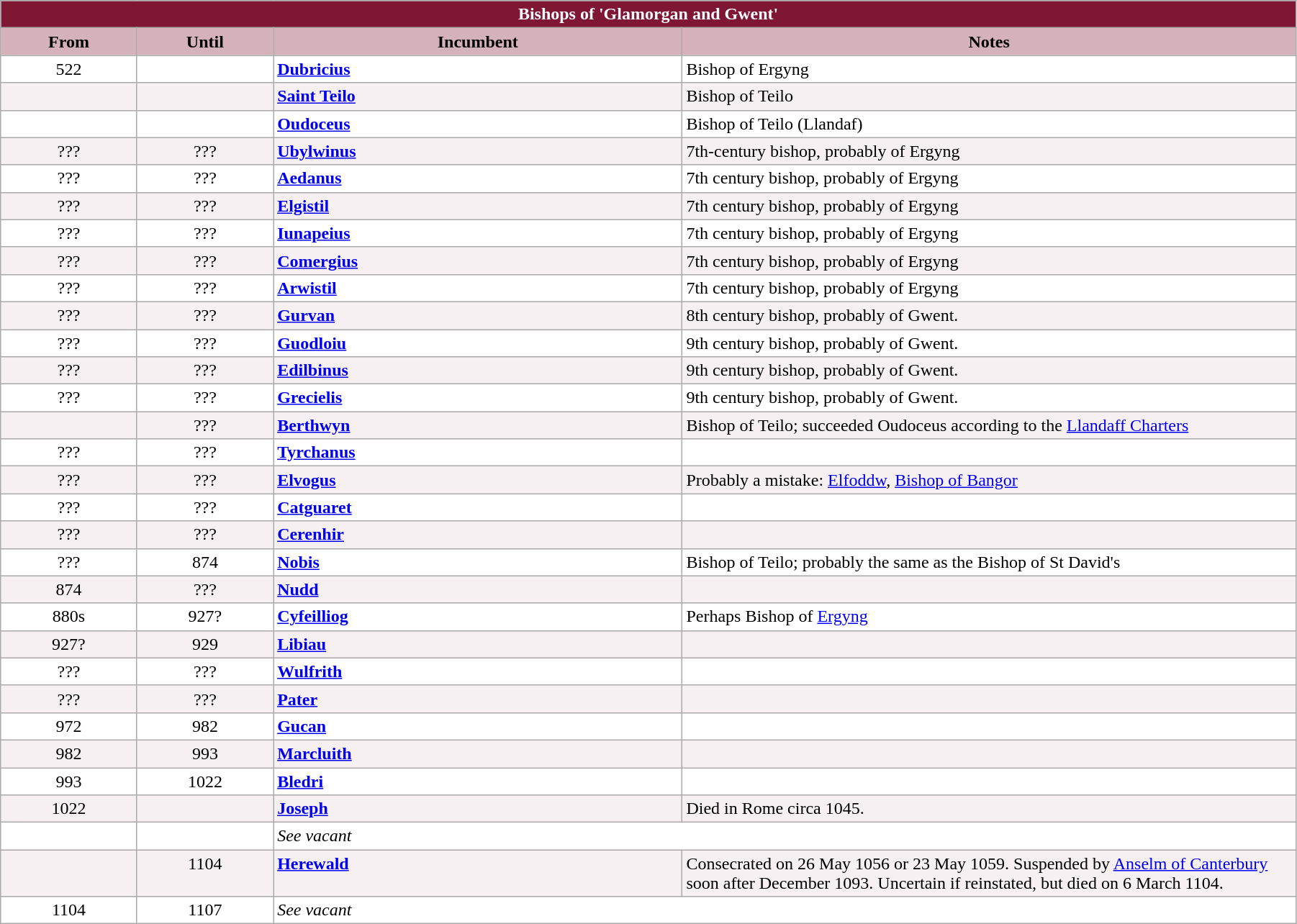<table class="wikitable" style="width:95%;" border="1" cellpadding="2">
<tr>
<th colspan="4" style="background-color: #7F1734; color: white;">Bishops of 'Glamorgan and Gwent'</th>
</tr>
<tr>
<th style="background-color: #D4B1BB; width: 10%;">From</th>
<th style="background-color: #D4B1BB; width: 10%;">Until</th>
<th style="background-color: #D4B1BB; width: 30%;">Incumbent</th>
<th style="background-color: #D4B1BB; width: 45%;">Notes</th>
</tr>
<tr valign="top" style="background-color: white;">
<td align="center">522</td>
<td align="center"></td>
<td><strong><a href='#'>Dubricius</a></strong></td>
<td>Bishop of Ergyng</td>
</tr>
<tr valign="top" style="background-color: #F7F0F2;">
<td align="center"></td>
<td align="center"></td>
<td><strong><a href='#'>Saint Teilo</a></strong></td>
<td>Bishop of Teilo</td>
</tr>
<tr valign="top" style="background-color: white;">
<td align="center"></td>
<td align="center"></td>
<td><strong><a href='#'>Oudoceus</a></strong></td>
<td>Bishop of Teilo (Llandaf)</td>
</tr>
<tr valign="top" style="background-color: #F7F0F2;">
<td align="center">???</td>
<td align="center">???</td>
<td><strong><a href='#'>Ubylwinus</a></strong></td>
<td>7th-century bishop, probably of Ergyng</td>
</tr>
<tr valign="top" style="background-color: white;">
<td align="center">???</td>
<td align="center">???</td>
<td><strong><a href='#'>Aedanus</a></strong></td>
<td>7th century bishop, probably of Ergyng</td>
</tr>
<tr valign="top" style="background-color: #F7F0F2;">
<td align="center">???</td>
<td align="center">???</td>
<td><strong><a href='#'>Elgistil</a></strong></td>
<td>7th century bishop, probably of Ergyng</td>
</tr>
<tr valign="top" style="background-color: white;">
<td align="center">???</td>
<td align="center">???</td>
<td><strong><a href='#'>Iunapeius</a></strong></td>
<td>7th century bishop, probably of Ergyng</td>
</tr>
<tr valign="top" style="background-color: #F7F0F2;">
<td align="center">???</td>
<td align="center">???</td>
<td><strong><a href='#'>Comergius</a></strong></td>
<td>7th century bishop, probably of Ergyng</td>
</tr>
<tr valign="top" style="background-color: white;">
<td align="center">???</td>
<td align="center">???</td>
<td><strong><a href='#'>Arwistil</a></strong></td>
<td>7th century bishop, probably of Ergyng</td>
</tr>
<tr valign="top" style="background-color: #F7F0F2;">
<td align="center">???</td>
<td align="center">???</td>
<td><strong><a href='#'>Gurvan</a></strong></td>
<td>8th century bishop, probably of Gwent.</td>
</tr>
<tr valign="top" style="background-color: white;">
<td align="center">???</td>
<td align="center">???</td>
<td><strong><a href='#'>Guodloiu</a></strong></td>
<td>9th century bishop, probably of Gwent.</td>
</tr>
<tr valign="top" style="background-color: #F7F0F2;">
<td align="center">???</td>
<td align="center">???</td>
<td><strong><a href='#'>Edilbinus</a></strong></td>
<td>9th century bishop, probably of Gwent.</td>
</tr>
<tr valign="top" style="background-color: white;">
<td align="center">???</td>
<td align="center">???</td>
<td><strong><a href='#'>Grecielis</a></strong></td>
<td>9th century bishop, probably of Gwent.</td>
</tr>
<tr valign="top" style="background-color: #F7F0F2;">
<td align="center"></td>
<td align="center">???</td>
<td><strong><a href='#'>Berthwyn</a></strong></td>
<td>Bishop of Teilo; succeeded Oudoceus according to the <a href='#'>Llandaff Charters</a></td>
</tr>
<tr valign="top" style="background-color: white;">
<td align="center">???</td>
<td align="center">???</td>
<td><strong><a href='#'>Tyrchanus</a></strong></td>
<td></td>
</tr>
<tr valign="top" style="background-color: #F7F0F2;">
<td align="center">???</td>
<td align="center">???</td>
<td><strong><a href='#'>Elvogus</a></strong></td>
<td>Probably a mistake: <a href='#'>Elfoddw</a>, <a href='#'>Bishop of Bangor</a></td>
</tr>
<tr valign="top" style="background-color: white;">
<td align="center">???</td>
<td align="center">???</td>
<td><strong><a href='#'>Catguaret</a></strong></td>
<td></td>
</tr>
<tr valign="top" style="background-color: #F7F0F2;">
<td align="center">???</td>
<td align="center">???</td>
<td><strong><a href='#'>Cerenhir</a></strong></td>
<td></td>
</tr>
<tr valign="top" style="background-color: white;">
<td align="center">???</td>
<td align="center">874</td>
<td><strong><a href='#'>Nobis</a></strong></td>
<td>Bishop of Teilo; probably the same as the Bishop of St David's</td>
</tr>
<tr valign="top" style="background-color: #F7F0F2;">
<td align="center">874</td>
<td align="center">???</td>
<td><strong><a href='#'>Nudd</a></strong></td>
<td></td>
</tr>
<tr valign="top" style="background-color: white;">
<td align="center">880s</td>
<td align="center">927?</td>
<td><strong><a href='#'>Cyfeilliog</a> </strong></td>
<td>Perhaps Bishop of <a href='#'>Ergyng</a></td>
</tr>
<tr valign="top" style="background-color: #F7F0F2;">
<td align="center">927?</td>
<td align="center">929</td>
<td><strong><a href='#'>Libiau</a></strong></td>
<td></td>
</tr>
<tr valign="top" style="background-color: white;">
<td align="center">???</td>
<td align="center">???</td>
<td><strong><a href='#'>Wulfrith</a></strong></td>
<td></td>
</tr>
<tr valign="top" style="background-color: #F7F0F2;">
<td align="center">???</td>
<td align="center">???</td>
<td><strong><a href='#'>Pater</a></strong></td>
<td></td>
</tr>
<tr valign="top" style="background-color: white;">
<td align="center">972</td>
<td align="center">982</td>
<td><strong><a href='#'>Gucan</a></strong></td>
<td></td>
</tr>
<tr valign="top" style="background-color: #F7F0F2;">
<td align="center">982</td>
<td align="center">993</td>
<td><strong><a href='#'>Marcluith</a></strong></td>
<td></td>
</tr>
<tr valign="top" style="background-color: white;">
<td align="center">993</td>
<td align="center">1022</td>
<td><strong><a href='#'>Bledri</a></strong></td>
<td></td>
</tr>
<tr valign="top" style="background-color: #F7F0F2;">
<td align="center">1022</td>
<td align="center"></td>
<td><strong><a href='#'>Joseph</a></strong></td>
<td>Died in Rome circa 1045.</td>
</tr>
<tr valign="top" style="background-color: white;">
<td align="center"></td>
<td align="center"></td>
<td colspan="2"><em>See vacant</em></td>
</tr>
<tr valign="top" style="background-color: #F7F0F2;">
<td align="center"></td>
<td align="center">1104</td>
<td><strong><a href='#'>Herewald</a></strong></td>
<td>Consecrated on 26 May 1056 or 23 May 1059. Suspended by <a href='#'>Anselm of Canterbury</a> soon after December 1093. Uncertain if reinstated, but died on 6 March 1104.</td>
</tr>
<tr valign="top" style="background-color: white;">
<td align="center">1104</td>
<td align="center">1107</td>
<td colspan="2"><em>See vacant</em></td>
</tr>
</table>
